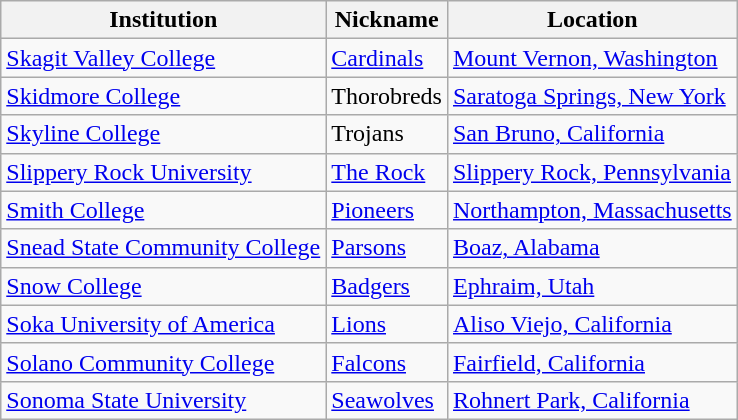<table class="wikitable">
<tr>
<th>Institution</th>
<th>Nickname</th>
<th>Location</th>
</tr>
<tr>
<td><a href='#'>Skagit Valley College</a></td>
<td><a href='#'>Cardinals</a></td>
<td><a href='#'>Mount Vernon, Washington</a></td>
</tr>
<tr>
<td><a href='#'>Skidmore College</a></td>
<td>Thorobreds</td>
<td><a href='#'>Saratoga Springs, New York</a></td>
</tr>
<tr>
<td><a href='#'>Skyline College</a></td>
<td>Trojans</td>
<td><a href='#'>San Bruno, California</a></td>
</tr>
<tr>
<td><a href='#'>Slippery Rock University</a></td>
<td><a href='#'>The Rock</a></td>
<td><a href='#'>Slippery Rock, Pennsylvania</a></td>
</tr>
<tr>
<td><a href='#'>Smith College</a></td>
<td><a href='#'>Pioneers</a></td>
<td><a href='#'>Northampton, Massachusetts</a></td>
</tr>
<tr>
<td><a href='#'>Snead State Community College</a></td>
<td><a href='#'>Parsons</a></td>
<td><a href='#'>Boaz, Alabama</a></td>
</tr>
<tr>
<td><a href='#'>Snow College</a></td>
<td><a href='#'>Badgers</a></td>
<td><a href='#'>Ephraim, Utah</a></td>
</tr>
<tr>
<td><a href='#'>Soka University of America</a></td>
<td><a href='#'>Lions</a></td>
<td><a href='#'>Aliso Viejo, California</a></td>
</tr>
<tr>
<td><a href='#'>Solano Community College</a></td>
<td><a href='#'>Falcons</a></td>
<td><a href='#'>Fairfield, California</a></td>
</tr>
<tr>
<td><a href='#'>Sonoma State University</a></td>
<td><a href='#'>Seawolves</a></td>
<td><a href='#'>Rohnert Park, California</a></td>
</tr>
</table>
